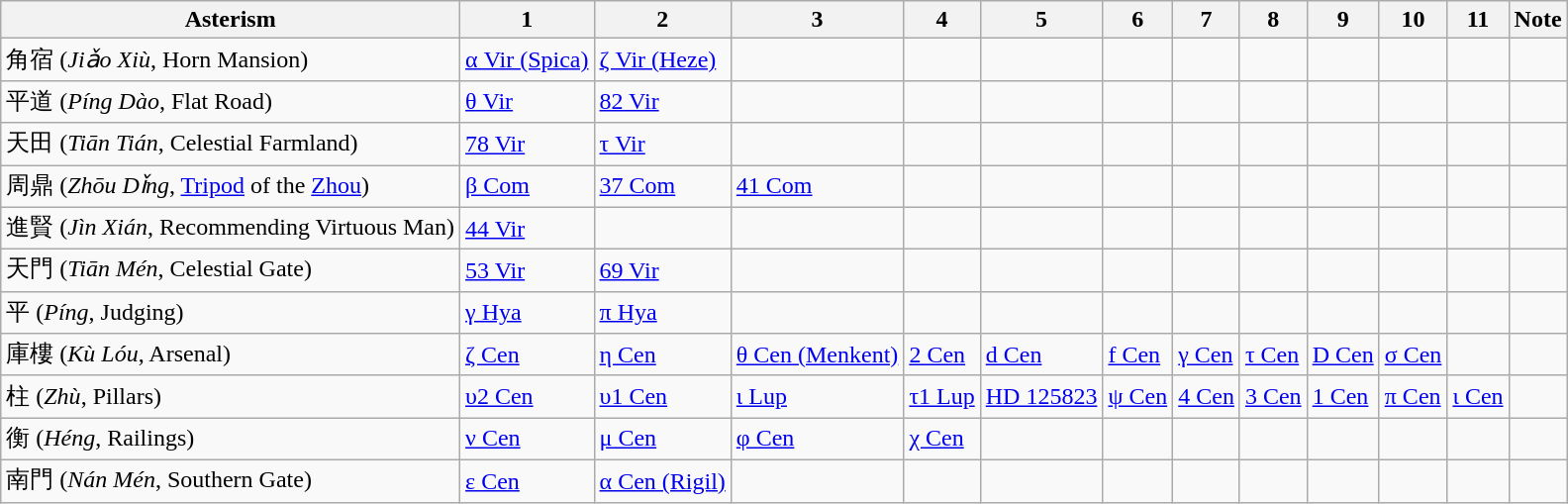<table class = "wikitable">
<tr>
<th>Asterism</th>
<th>1</th>
<th>2</th>
<th>3</th>
<th>4</th>
<th>5</th>
<th>6</th>
<th>7</th>
<th>8</th>
<th>9</th>
<th>10</th>
<th>11</th>
<th>Note</th>
</tr>
<tr>
<td>角宿 (<em>Jiǎo Xiù</em>, Horn Mansion)</td>
<td><a href='#'>α Vir (Spica)</a></td>
<td><a href='#'>ζ Vir (Heze)</a></td>
<td></td>
<td></td>
<td></td>
<td></td>
<td></td>
<td></td>
<td></td>
<td></td>
<td></td>
<td></td>
</tr>
<tr>
<td>平道 (<em>Píng Dào</em>, Flat Road)</td>
<td><a href='#'>θ Vir</a></td>
<td><a href='#'>82 Vir</a></td>
<td></td>
<td></td>
<td></td>
<td></td>
<td></td>
<td></td>
<td></td>
<td></td>
<td></td>
<td></td>
</tr>
<tr>
<td>天田 (<em>Tiān Tián</em>, Celestial Farmland)</td>
<td><a href='#'>78 Vir</a></td>
<td><a href='#'>τ Vir</a></td>
<td></td>
<td></td>
<td></td>
<td></td>
<td></td>
<td></td>
<td></td>
<td></td>
<td></td>
<td></td>
</tr>
<tr>
<td>周鼎 (<em>Zhōu Dǐng</em>, <a href='#'>Tripod</a> of the <a href='#'>Zhou</a>)</td>
<td><a href='#'>β Com</a></td>
<td><a href='#'>37 Com</a></td>
<td><a href='#'>41 Com</a></td>
<td></td>
<td></td>
<td></td>
<td></td>
<td></td>
<td></td>
<td></td>
<td></td>
<td></td>
</tr>
<tr>
<td>進賢 (<em>Jìn Xián</em>, Recommending Virtuous Man)</td>
<td><a href='#'>44 Vir</a></td>
<td></td>
<td></td>
<td></td>
<td></td>
<td></td>
<td></td>
<td></td>
<td></td>
<td></td>
<td></td>
<td></td>
</tr>
<tr>
<td>天門 (<em>Tiān Mén</em>, Celestial Gate)</td>
<td><a href='#'>53 Vir</a></td>
<td><a href='#'>69 Vir</a></td>
<td></td>
<td></td>
<td></td>
<td></td>
<td></td>
<td></td>
<td></td>
<td></td>
<td></td>
<td></td>
</tr>
<tr>
<td>平 (<em>Píng</em>, Judging)</td>
<td><a href='#'>γ Hya</a></td>
<td><a href='#'>π Hya</a></td>
<td></td>
<td></td>
<td></td>
<td></td>
<td></td>
<td></td>
<td></td>
<td></td>
<td></td>
<td></td>
</tr>
<tr>
<td>庫樓 (<em>Kù Lóu</em>, Arsenal)</td>
<td><a href='#'>ζ Cen</a></td>
<td><a href='#'>η Cen</a></td>
<td><a href='#'>θ Cen (Menkent)</a></td>
<td><a href='#'>2 Cen</a></td>
<td><a href='#'>d Cen</a></td>
<td><a href='#'>f Cen</a></td>
<td><a href='#'>γ Cen</a></td>
<td><a href='#'>τ Cen</a></td>
<td><a href='#'>D Cen</a></td>
<td><a href='#'>σ Cen</a></td>
<td></td>
<td></td>
</tr>
<tr>
<td>柱 (<em>Zhù</em>, Pillars)</td>
<td><a href='#'>υ2 Cen</a></td>
<td><a href='#'>υ1 Cen</a></td>
<td><a href='#'>ι Lup</a></td>
<td><a href='#'>τ1 Lup</a></td>
<td><a href='#'>HD 125823</a></td>
<td><a href='#'>ψ Cen</a></td>
<td><a href='#'>4 Cen</a></td>
<td><a href='#'>3 Cen</a></td>
<td><a href='#'>1 Cen</a></td>
<td><a href='#'>π Cen</a></td>
<td><a href='#'>ι Cen</a></td>
<td></td>
</tr>
<tr>
<td>衡 (<em>Héng</em>, Railings)</td>
<td><a href='#'>ν Cen</a></td>
<td><a href='#'>μ Cen</a></td>
<td><a href='#'>φ Cen</a></td>
<td><a href='#'>χ Cen</a></td>
<td></td>
<td></td>
<td></td>
<td></td>
<td></td>
<td></td>
<td></td>
<td></td>
</tr>
<tr>
<td>南門 (<em>Nán Mén</em>, Southern Gate)</td>
<td><a href='#'>ε Cen</a></td>
<td><a href='#'>α Cen (Rigil)</a></td>
<td></td>
<td></td>
<td></td>
<td></td>
<td></td>
<td></td>
<td></td>
<td></td>
<td></td>
<td></td>
</tr>
</table>
